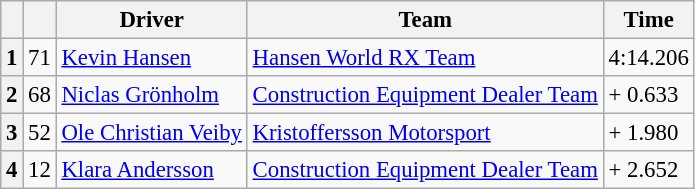<table class="wikitable" style="font-size:95%">
<tr>
<th></th>
<th></th>
<th>Driver</th>
<th>Team</th>
<th>Time</th>
</tr>
<tr>
<th>1</th>
<td>71</td>
<td> <a href='#'>Kevin Hansen</a></td>
<td><a href='#'>Hansen World RX Team</a></td>
<td>4:14.206</td>
</tr>
<tr>
<th>2</th>
<td>68</td>
<td> <a href='#'>Niclas Grönholm</a></td>
<td><a href='#'>Construction Equipment Dealer Team</a></td>
<td>+ 0.633</td>
</tr>
<tr>
<th>3</th>
<td>52</td>
<td> <a href='#'>Ole Christian Veiby</a></td>
<td><a href='#'>Kristoffersson Motorsport</a></td>
<td>+ 1.980</td>
</tr>
<tr>
<th>4</th>
<td>12</td>
<td> <a href='#'>Klara Andersson</a></td>
<td><a href='#'>Construction Equipment Dealer Team</a></td>
<td>+ 2.652</td>
</tr>
</table>
